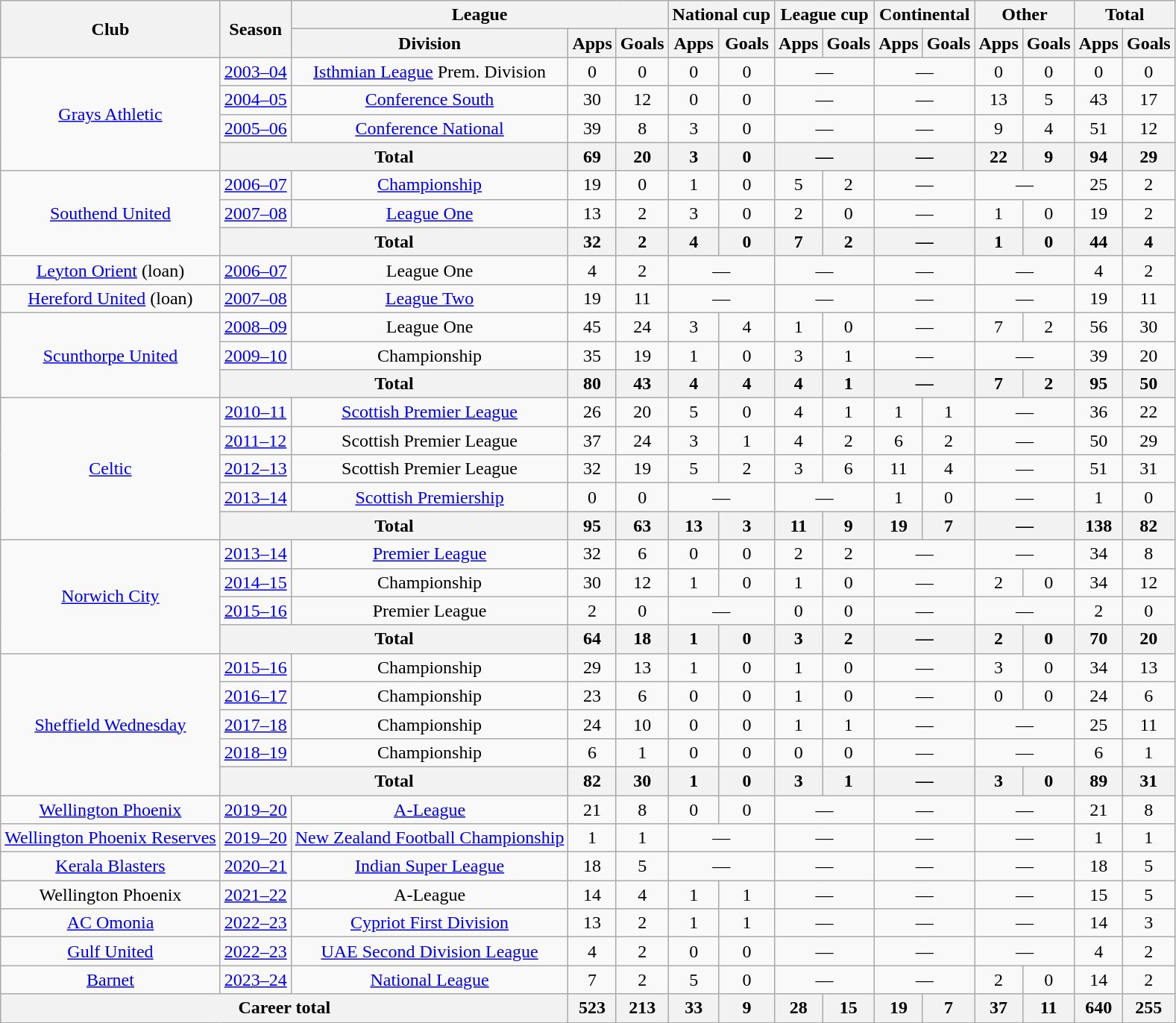<table class=wikitable style="text-align: center">
<tr>
<th rowspan=2>Club</th>
<th rowspan=2>Season</th>
<th colspan=3>League</th>
<th colspan=2>National cup</th>
<th colspan=2>League cup</th>
<th colspan=2>Continental</th>
<th colspan=2>Other</th>
<th colspan=2>Total</th>
</tr>
<tr>
<th>Division</th>
<th>Apps</th>
<th>Goals</th>
<th>Apps</th>
<th>Goals</th>
<th>Apps</th>
<th>Goals</th>
<th>Apps</th>
<th>Goals</th>
<th>Apps</th>
<th>Goals</th>
<th>Apps</th>
<th>Goals</th>
</tr>
<tr>
<td rowspan=4><a href='#'>Grays Athletic</a></td>
<td><a href='#'>2003–04</a></td>
<td><a href='#'>Isthmian League</a> Prem. Division</td>
<td>0</td>
<td>0</td>
<td>0</td>
<td>0</td>
<td colspan=2>—</td>
<td colspan=2>—</td>
<td>0</td>
<td>0</td>
<td>0</td>
<td>0</td>
</tr>
<tr>
<td><a href='#'>2004–05</a></td>
<td><a href='#'>Conference South</a></td>
<td>30</td>
<td>12</td>
<td>0</td>
<td>0</td>
<td colspan=2>—</td>
<td colspan=2>—</td>
<td>13</td>
<td>5</td>
<td>43</td>
<td>17</td>
</tr>
<tr>
<td><a href='#'>2005–06</a></td>
<td><a href='#'>Conference National</a></td>
<td>39</td>
<td>8</td>
<td>3</td>
<td>0</td>
<td colspan=2>—</td>
<td colspan=2>—</td>
<td>9</td>
<td>4</td>
<td>51</td>
<td>12</td>
</tr>
<tr>
<th colspan=2>Total</th>
<th>69</th>
<th>20</th>
<th>3</th>
<th>0</th>
<th colspan=2>—</th>
<th colspan=2>—</th>
<th>22</th>
<th>9</th>
<th>94</th>
<th>29</th>
</tr>
<tr>
<td rowspan=3><a href='#'>Southend United</a></td>
<td><a href='#'>2006–07</a></td>
<td><a href='#'>Championship</a></td>
<td>19</td>
<td>0</td>
<td>1</td>
<td>0</td>
<td>5</td>
<td>2</td>
<td colspan=2>—</td>
<td colspan=2>—</td>
<td>25</td>
<td>2</td>
</tr>
<tr>
<td><a href='#'>2007–08</a></td>
<td><a href='#'>League One</a></td>
<td>13</td>
<td>2</td>
<td>3</td>
<td>0</td>
<td>2</td>
<td>0</td>
<td colspan=2>—</td>
<td>1</td>
<td>0</td>
<td>19</td>
<td>2</td>
</tr>
<tr>
<th colspan=2>Total</th>
<th>32</th>
<th>2</th>
<th>4</th>
<th>0</th>
<th>7</th>
<th>2</th>
<th colspan=2>—</th>
<th>1</th>
<th>0</th>
<th>44</th>
<th>4</th>
</tr>
<tr>
<td><a href='#'>Leyton Orient</a> (loan)</td>
<td><a href='#'>2006–07</a></td>
<td>League One</td>
<td>4</td>
<td>2</td>
<td colspan=2>—</td>
<td colspan=2>—</td>
<td colspan=2>—</td>
<td colspan=2>—</td>
<td>4</td>
<td>2</td>
</tr>
<tr>
<td><a href='#'>Hereford United</a> (loan)</td>
<td><a href='#'>2007–08</a></td>
<td><a href='#'>League Two</a></td>
<td>19</td>
<td>11</td>
<td colspan=2>—</td>
<td colspan=2>—</td>
<td colspan=2>—</td>
<td colspan=2>—</td>
<td>19</td>
<td>11</td>
</tr>
<tr>
<td rowspan=3><a href='#'>Scunthorpe United</a></td>
<td><a href='#'>2008–09</a></td>
<td>League One</td>
<td>45</td>
<td>24</td>
<td>3</td>
<td>4</td>
<td>1</td>
<td>0</td>
<td colspan=2>—</td>
<td>7</td>
<td>2</td>
<td>56</td>
<td>30</td>
</tr>
<tr>
<td><a href='#'>2009–10</a></td>
<td>Championship</td>
<td>35</td>
<td>19</td>
<td>1</td>
<td>0</td>
<td>3</td>
<td>1</td>
<td colspan=2>—</td>
<td colspan=2>—</td>
<td>39</td>
<td>20</td>
</tr>
<tr>
<th colspan=2>Total</th>
<th>80</th>
<th>43</th>
<th>4</th>
<th>4</th>
<th>4</th>
<th>1</th>
<th colspan=2>—</th>
<th>7</th>
<th>2</th>
<th>95</th>
<th>50</th>
</tr>
<tr>
<td rowspan=5><a href='#'>Celtic</a></td>
<td><a href='#'>2010–11</a></td>
<td><a href='#'>Scottish Premier League</a></td>
<td>26</td>
<td>20</td>
<td>5</td>
<td>0</td>
<td>4</td>
<td>1</td>
<td>1</td>
<td>1</td>
<td colspan=2>—</td>
<td>36</td>
<td>22</td>
</tr>
<tr>
<td><a href='#'>2011–12</a></td>
<td>Scottish Premier League</td>
<td>37</td>
<td>24</td>
<td>3</td>
<td>1</td>
<td>4</td>
<td>2</td>
<td>6</td>
<td>2</td>
<td colspan=2>—</td>
<td>50</td>
<td>29</td>
</tr>
<tr>
<td><a href='#'>2012–13</a></td>
<td>Scottish Premier League</td>
<td>32</td>
<td>19</td>
<td>5</td>
<td>2</td>
<td>3</td>
<td>6</td>
<td>11</td>
<td>4</td>
<td colspan=2>—</td>
<td>51</td>
<td>31</td>
</tr>
<tr>
<td><a href='#'>2013–14</a></td>
<td><a href='#'>Scottish Premiership</a></td>
<td>0</td>
<td>0</td>
<td colspan=2>—</td>
<td colspan=2>—</td>
<td>1</td>
<td>0</td>
<td colspan=2>—</td>
<td>1</td>
<td>0</td>
</tr>
<tr>
<th colspan=2>Total</th>
<th>95</th>
<th>63</th>
<th>13</th>
<th>3</th>
<th>11</th>
<th>9</th>
<th>19</th>
<th>7</th>
<th colspan=2>—</th>
<th>138</th>
<th>82</th>
</tr>
<tr>
<td rowspan=4><a href='#'>Norwich City</a></td>
<td><a href='#'>2013–14</a></td>
<td><a href='#'>Premier League</a></td>
<td>32</td>
<td>6</td>
<td>0</td>
<td>0</td>
<td>2</td>
<td>2</td>
<td colspan=2>—</td>
<td colspan=2>—</td>
<td>34</td>
<td>8</td>
</tr>
<tr>
<td><a href='#'>2014–15</a></td>
<td>Championship</td>
<td>30</td>
<td>12</td>
<td>1</td>
<td>0</td>
<td>1</td>
<td>0</td>
<td colspan=2>—</td>
<td>2</td>
<td>0</td>
<td>34</td>
<td>12</td>
</tr>
<tr>
<td><a href='#'>2015–16</a></td>
<td>Premier League</td>
<td>2</td>
<td>0</td>
<td colspan=2>—</td>
<td>0</td>
<td>0</td>
<td colspan=2>—</td>
<td colspan=2>—</td>
<td>2</td>
<td>0</td>
</tr>
<tr>
<th colspan=2>Total</th>
<th>64</th>
<th>18</th>
<th>1</th>
<th>0</th>
<th>3</th>
<th>2</th>
<th colspan=2>—</th>
<th>2</th>
<th>0</th>
<th>70</th>
<th>20</th>
</tr>
<tr>
<td rowspan=5><a href='#'>Sheffield Wednesday</a></td>
<td><a href='#'>2015–16</a></td>
<td>Championship</td>
<td>29</td>
<td>13</td>
<td>1</td>
<td>0</td>
<td>1</td>
<td>0</td>
<td colspan=2>—</td>
<td>3</td>
<td>0</td>
<td>34</td>
<td>13</td>
</tr>
<tr>
<td><a href='#'>2016–17</a></td>
<td>Championship</td>
<td>23</td>
<td>6</td>
<td>0</td>
<td>0</td>
<td>1</td>
<td>0</td>
<td colspan=2>—</td>
<td>0</td>
<td>0</td>
<td>24</td>
<td>6</td>
</tr>
<tr>
<td><a href='#'>2017–18</a></td>
<td>Championship</td>
<td>24</td>
<td>10</td>
<td>0</td>
<td>0</td>
<td>1</td>
<td>1</td>
<td colspan=2>—</td>
<td colspan=2>—</td>
<td>25</td>
<td>11</td>
</tr>
<tr>
<td><a href='#'>2018–19</a></td>
<td>Championship</td>
<td>6</td>
<td>1</td>
<td>0</td>
<td>0</td>
<td>0</td>
<td>0</td>
<td colspan=2>—</td>
<td colspan=2>—</td>
<td>6</td>
<td>1</td>
</tr>
<tr>
<th colspan=2>Total</th>
<th>82</th>
<th>30</th>
<th>1</th>
<th>0</th>
<th>3</th>
<th>1</th>
<th colspan=2>—</th>
<th>3</th>
<th>0</th>
<th>89</th>
<th>31</th>
</tr>
<tr>
<td><a href='#'>Wellington Phoenix</a></td>
<td><a href='#'>2019–20</a></td>
<td><a href='#'>A-League</a></td>
<td>21</td>
<td>8</td>
<td>0</td>
<td>0</td>
<td colspan=2>—</td>
<td colspan=2>—</td>
<td colspan=2>—</td>
<td>21</td>
<td>8</td>
</tr>
<tr>
<td><a href='#'>Wellington Phoenix Reserves</a></td>
<td><a href='#'>2019–20</a></td>
<td><a href='#'>New Zealand Football Championship</a></td>
<td>1</td>
<td>1</td>
<td colspan=2>—</td>
<td colspan=2>—</td>
<td colspan=2>—</td>
<td colspan=2>—</td>
<td>1</td>
<td>1</td>
</tr>
<tr>
<td><a href='#'>Kerala Blasters</a></td>
<td><a href='#'>2020–21</a></td>
<td><a href='#'>Indian Super League</a></td>
<td>18</td>
<td>5</td>
<td colspan=2>—</td>
<td colspan=2>—</td>
<td colspan=2>—</td>
<td colspan=2>—</td>
<td>18</td>
<td>5</td>
</tr>
<tr>
<td>Wellington Phoenix</td>
<td><a href='#'>2021–22</a></td>
<td>A-League</td>
<td>14</td>
<td>4</td>
<td>1</td>
<td>1</td>
<td colspan=2>—</td>
<td colspan=2>—</td>
<td colspan=2>—</td>
<td>15</td>
<td>5</td>
</tr>
<tr>
<td><a href='#'>AC Omonia</a></td>
<td><a href='#'>2022–23</a></td>
<td><a href='#'>Cypriot First Division</a></td>
<td>13</td>
<td>2</td>
<td>1</td>
<td>1</td>
<td colspan=2>—</td>
<td colspan=2>—</td>
<td colspan=2>—</td>
<td>14</td>
<td>3</td>
</tr>
<tr>
<td><a href='#'>Gulf United</a></td>
<td><a href='#'>2022–23</a></td>
<td><a href='#'>UAE Second Division League</a></td>
<td>4</td>
<td>2</td>
<td>0</td>
<td>0</td>
<td colspan=2>—</td>
<td colspan=2>—</td>
<td colspan=2>—</td>
<td>4</td>
<td>2</td>
</tr>
<tr>
<td><a href='#'>Barnet</a></td>
<td><a href='#'>2023–24</a></td>
<td><a href='#'>National League</a></td>
<td>7</td>
<td>2</td>
<td>5</td>
<td>0</td>
<td colspan=2>—</td>
<td colspan=2>—</td>
<td>2</td>
<td>0</td>
<td>14</td>
<td>2</td>
</tr>
<tr>
<th colspan="3">Career total</th>
<th>523</th>
<th>213</th>
<th>33</th>
<th>9</th>
<th>28</th>
<th>15</th>
<th>19</th>
<th>7</th>
<th>37</th>
<th>11</th>
<th>640</th>
<th>255</th>
</tr>
</table>
